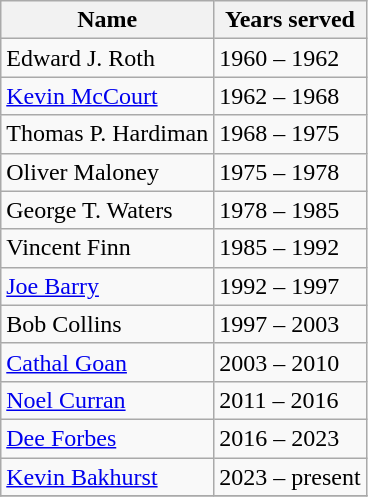<table class="wikitable">
<tr>
<th>Name</th>
<th>Years served</th>
</tr>
<tr>
<td>Edward J. Roth</td>
<td>1960 – 1962</td>
</tr>
<tr>
<td><a href='#'>Kevin McCourt</a></td>
<td>1962 – 1968</td>
</tr>
<tr>
<td>Thomas P. Hardiman</td>
<td>1968 – 1975</td>
</tr>
<tr>
<td>Oliver Maloney</td>
<td>1975 – 1978</td>
</tr>
<tr>
<td>George T. Waters</td>
<td>1978 – 1985</td>
</tr>
<tr>
<td>Vincent Finn</td>
<td>1985 – 1992</td>
</tr>
<tr>
<td><a href='#'>Joe Barry</a></td>
<td>1992 – 1997</td>
</tr>
<tr>
<td>Bob Collins</td>
<td>1997 – 2003</td>
</tr>
<tr>
<td><a href='#'>Cathal Goan</a></td>
<td>2003 – 2010</td>
</tr>
<tr>
<td><a href='#'>Noel Curran</a></td>
<td>2011 – 2016</td>
</tr>
<tr>
<td><a href='#'>Dee Forbes</a></td>
<td>2016 – 2023</td>
</tr>
<tr>
<td><a href='#'>Kevin Bakhurst</a></td>
<td>2023 – present</td>
</tr>
<tr>
</tr>
</table>
